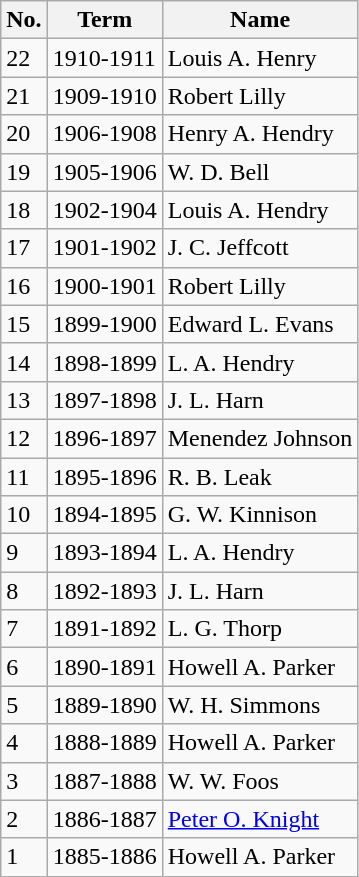<table class=wikitable>
<tr>
<th>No.</th>
<th>Term</th>
<th>Name</th>
</tr>
<tr>
<td>22</td>
<td>1910-1911</td>
<td>Louis A. Henry</td>
</tr>
<tr>
<td>21</td>
<td>1909-1910</td>
<td>Robert Lilly</td>
</tr>
<tr>
<td>20</td>
<td>1906-1908</td>
<td>Henry A. Hendry</td>
</tr>
<tr>
<td>19</td>
<td>1905-1906</td>
<td>W. D. Bell</td>
</tr>
<tr>
<td>18</td>
<td>1902-1904</td>
<td>Louis A. Hendry</td>
</tr>
<tr>
<td>17</td>
<td>1901-1902</td>
<td>J. C. Jeffcott</td>
</tr>
<tr>
<td>16</td>
<td>1900-1901</td>
<td>Robert Lilly</td>
</tr>
<tr>
<td>15</td>
<td>1899-1900</td>
<td>Edward L. Evans</td>
</tr>
<tr>
<td>14</td>
<td>1898-1899</td>
<td>L. A. Hendry</td>
</tr>
<tr>
<td>13</td>
<td>1897-1898</td>
<td>J. L. Harn</td>
</tr>
<tr>
<td>12</td>
<td>1896-1897</td>
<td>Menendez Johnson</td>
</tr>
<tr>
<td>11</td>
<td>1895-1896</td>
<td>R. B. Leak</td>
</tr>
<tr>
<td>10</td>
<td>1894-1895</td>
<td>G. W. Kinnison</td>
</tr>
<tr>
<td>9</td>
<td>1893-1894</td>
<td>L. A. Hendry</td>
</tr>
<tr>
<td>8</td>
<td>1892-1893</td>
<td>J. L. Harn</td>
</tr>
<tr>
<td>7</td>
<td>1891-1892</td>
<td>L. G. Thorp</td>
</tr>
<tr>
<td>6</td>
<td>1890-1891</td>
<td>Howell A. Parker</td>
</tr>
<tr>
<td>5</td>
<td>1889-1890</td>
<td>W. H. Simmons</td>
</tr>
<tr>
<td>4</td>
<td>1888-1889</td>
<td>Howell A. Parker</td>
</tr>
<tr>
<td>3</td>
<td>1887-1888</td>
<td>W. W. Foos</td>
</tr>
<tr>
<td>2</td>
<td>1886-1887</td>
<td><a href='#'>Peter O. Knight</a></td>
</tr>
<tr>
<td>1</td>
<td>1885-1886</td>
<td>Howell A. Parker</td>
</tr>
</table>
